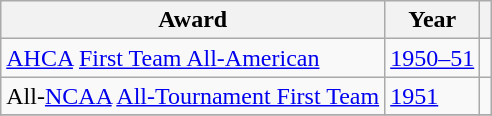<table class="wikitable">
<tr>
<th>Award</th>
<th>Year</th>
<th></th>
</tr>
<tr>
<td><a href='#'>AHCA</a> <a href='#'>First Team All-American</a></td>
<td><a href='#'>1950–51</a></td>
<td></td>
</tr>
<tr>
<td>All-<a href='#'>NCAA</a> <a href='#'>All-Tournament First Team</a></td>
<td><a href='#'>1951</a></td>
<td></td>
</tr>
<tr>
</tr>
</table>
